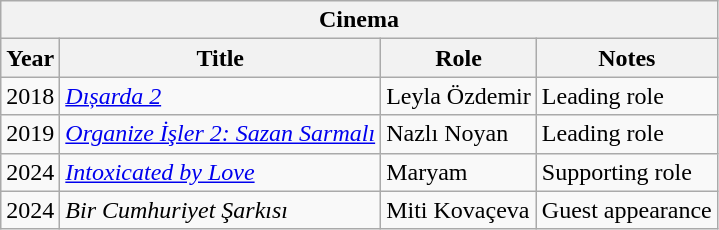<table class="wikitable">
<tr>
<th colspan="4">Cinema</th>
</tr>
<tr>
<th>Year</th>
<th>Title</th>
<th>Role</th>
<th>Notes</th>
</tr>
<tr>
<td>2018</td>
<td><em><a href='#'>Dıșarda 2</a></em></td>
<td>Leyla Özdemir</td>
<td>Leading role</td>
</tr>
<tr>
<td>2019</td>
<td><em><a href='#'>Organize İşler 2: Sazan Sarmalı</a></em></td>
<td>Nazlı Noyan</td>
<td>Leading role</td>
</tr>
<tr>
<td>2024</td>
<td><em><a href='#'>Intoxicated by Love</a></em></td>
<td>Maryam</td>
<td>Supporting role</td>
</tr>
<tr>
<td>2024</td>
<td><em>Bir Cumhuriyet Şarkısı</em></td>
<td>Miti Kovaçeva</td>
<td>Guest appearance</td>
</tr>
</table>
